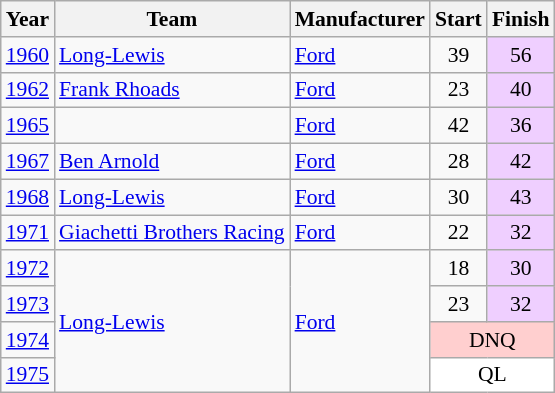<table class="wikitable" style="font-size: 90%;">
<tr>
<th>Year</th>
<th>Team</th>
<th>Manufacturer</th>
<th>Start</th>
<th>Finish</th>
</tr>
<tr>
<td><a href='#'>1960</a></td>
<td><a href='#'>Long-Lewis</a></td>
<td><a href='#'>Ford</a></td>
<td align=center>39</td>
<td align=center style="background:#EFCFFF;">56</td>
</tr>
<tr>
<td><a href='#'>1962</a></td>
<td><a href='#'>Frank Rhoads</a></td>
<td><a href='#'>Ford</a></td>
<td align=center>23</td>
<td align=center style="background:#EFCFFF;">40</td>
</tr>
<tr>
<td><a href='#'>1965</a></td>
<td></td>
<td><a href='#'>Ford</a></td>
<td align=center>42</td>
<td align=center style="background:#EFCFFF;">36</td>
</tr>
<tr>
<td><a href='#'>1967</a></td>
<td><a href='#'>Ben Arnold</a></td>
<td><a href='#'>Ford</a></td>
<td align=center>28</td>
<td align=center style="background:#EFCFFF;">42</td>
</tr>
<tr>
<td><a href='#'>1968</a></td>
<td><a href='#'>Long-Lewis</a></td>
<td><a href='#'>Ford</a></td>
<td align=center>30</td>
<td align=center style="background:#EFCFFF;">43</td>
</tr>
<tr>
<td><a href='#'>1971</a></td>
<td><a href='#'>Giachetti Brothers Racing</a></td>
<td><a href='#'>Ford</a></td>
<td align=center>22</td>
<td align=center style="background:#EFCFFF;">32</td>
</tr>
<tr>
<td><a href='#'>1972</a></td>
<td rowspan=4><a href='#'>Long-Lewis</a></td>
<td rowspan=4><a href='#'>Ford</a></td>
<td align=center>18</td>
<td align=center style="background:#EFCFFF;">30</td>
</tr>
<tr>
<td><a href='#'>1973</a></td>
<td align=center>23</td>
<td align=center style="background:#EFCFFF;">32</td>
</tr>
<tr>
<td><a href='#'>1974</a></td>
<td align=center colspan=2 style="background:#FFCFCF;">DNQ</td>
</tr>
<tr>
<td><a href='#'>1975</a></td>
<td align=center colspan=2 style="background:#FFFFFF;">QL</td>
</tr>
</table>
